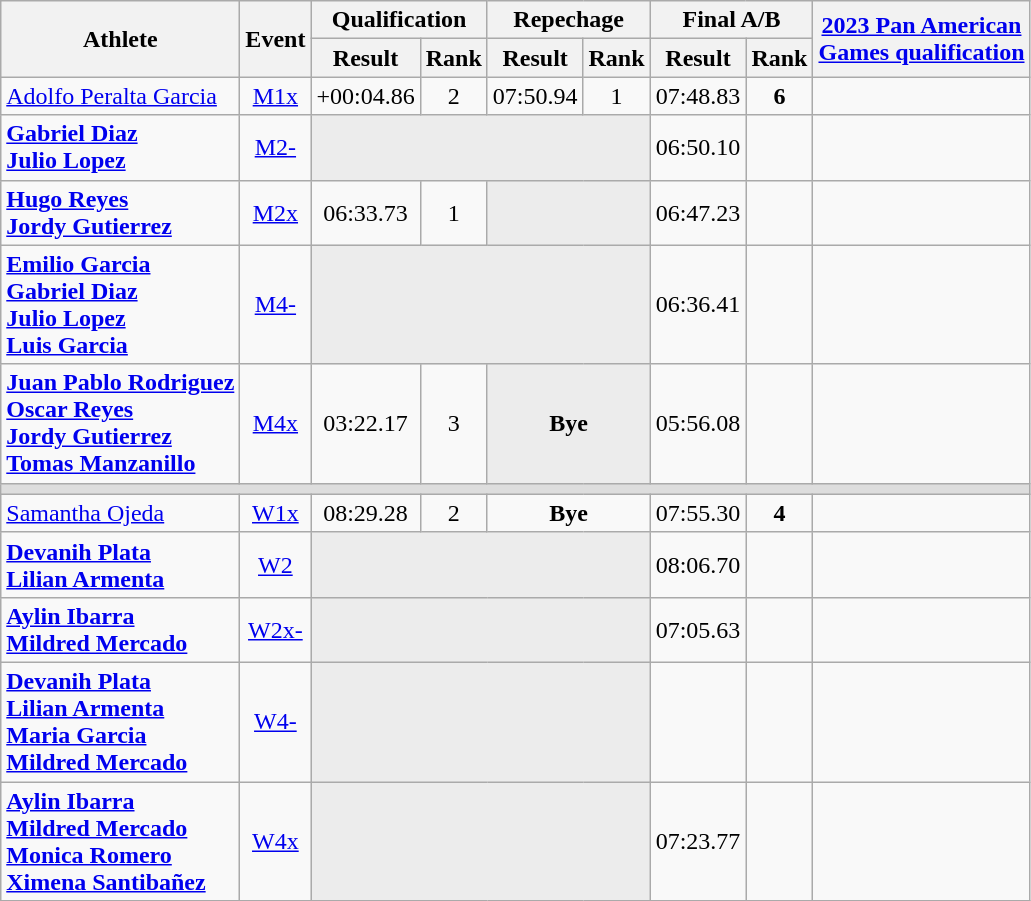<table class="wikitable">
<tr>
<th rowspan="2">Athlete</th>
<th rowspan="2">Event</th>
<th colspan="2">Qualification</th>
<th colspan="2">Repechage</th>
<th colspan="2">Final A/B</th>
<th rowspan="2"><a href='#'>2023 Pan American <br> Games qualification</a></th>
</tr>
<tr>
<th>Result</th>
<th>Rank</th>
<th>Result</th>
<th>Rank</th>
<th>Result</th>
<th>Rank</th>
</tr>
<tr align="center">
<td align="left"><a href='#'>Adolfo Peralta Garcia</a></td>
<td><a href='#'>M1x</a></td>
<td>+00:04.86</td>
<td>2</td>
<td>07:50.94</td>
<td>1</td>
<td>07:48.83</td>
<td><strong>6</strong></td>
<td></td>
</tr>
<tr align="center">
<td align="left"><a href='#'><strong>Gabriel Diaz</strong></a><br><a href='#'><strong>Julio Lopez</strong></a></td>
<td><a href='#'>M2-</a></td>
<td colspan="4" style="background: #ECECEC; vertical-align: middle; text-align: center; " class="table-cast"></td>
<td>06:50.10</td>
<td></td>
<td></td>
</tr>
<tr align="center">
<td align="left"><a href='#'><strong>Hugo Reyes</strong></a><br><a href='#'><strong>Jordy Gutierrez</strong></a></td>
<td><a href='#'>M2x</a></td>
<td>06:33.73</td>
<td>1</td>
<td colspan="2" style="background: #ECECEC; vertical-align: middle; text-align: center; " class="table-cast"></td>
<td>06:47.23</td>
<td></td>
<td></td>
</tr>
<tr align="center">
<td align="left"><a href='#'><strong>Emilio Garcia</strong></a><br><a href='#'><strong>Gabriel Diaz</strong></a> <br><a href='#'><strong>Julio Lopez</strong></a><br><a href='#'><strong>Luis Garcia</strong></a></td>
<td><a href='#'>M4-</a></td>
<td colspan="4" style="background: #ECECEC; vertical-align: middle; text-align: center; " class="table-cast"></td>
<td>06:36.41</td>
<td></td>
<td></td>
</tr>
<tr align="center">
<td align="left"><strong><a href='#'>Juan Pablo Rodriguez</a><br><a href='#'>Oscar Reyes</a><br><a href='#'>Jordy Gutierrez</a><br><a href='#'>Tomas Manzanillo</a></strong></td>
<td><a href='#'>M4x</a></td>
<td>03:22.17</td>
<td>3</td>
<td colspan="2" style="background: #ECECEC; vertical-align: middle; text-align: center; " class="table-cast"><strong>Bye</strong></td>
<td>05:56.08</td>
<td></td>
<td></td>
</tr>
<tr bgcolor=#ddd>
<td colspan="9"></td>
</tr>
<tr align="center">
<td align="left"><a href='#'>Samantha Ojeda</a></td>
<td><a href='#'>W1x</a></td>
<td>08:29.28</td>
<td>2</td>
<td colspan="2"><strong>Bye</strong></td>
<td>07:55.30</td>
<td><strong>4</strong></td>
<td></td>
</tr>
<tr align="center">
<td align="left"><a href='#'><strong>Devanih Plata</strong></a><br><a href='#'><strong>Lilian Armenta</strong></a></td>
<td><a href='#'>W2</a></td>
<td colspan="4" style="background: #ECECEC; vertical-align: middle; text-align: center; " class="table-cast"></td>
<td>08:06.70</td>
<td></td>
<td></td>
</tr>
<tr align="center">
<td align="left"><a href='#'><strong>Aylin Ibarra</strong></a><br><a href='#'><strong>Mildred Mercado</strong></a></td>
<td><a href='#'>W2x-</a></td>
<td colspan="4" style="background: #ECECEC; vertical-align: middle; text-align: center; " class="table-cast"></td>
<td>07:05.63</td>
<td></td>
<td></td>
</tr>
<tr align="center">
<td align="left"><a href='#'><strong>Devanih Plata</strong></a><br><a href='#'><strong>Lilian Armenta</strong></a><br><a href='#'><strong>Maria Garcia</strong></a><br><a href='#'><strong>Mildred Mercado</strong></a></td>
<td><a href='#'>W4-</a></td>
<td colspan="4" style="background: #ECECEC; vertical-align: middle; text-align: center; " class="table-cast"></td>
<td></td>
<td></td>
</tr>
<tr align="center">
<td align="left"><a href='#'><strong>Aylin Ibarra</strong></a><br><a href='#'><strong>Mildred Mercado</strong></a><br><a href='#'><strong>Monica Romero</strong></a><br><a href='#'><strong>Ximena Santibañez</strong></a></td>
<td><a href='#'>W4x</a></td>
<td colspan="4" style="background: #ECECEC; vertical-align: middle; text-align: center; " class="table-cast"></td>
<td>07:23.77</td>
<td></td>
<td></td>
</tr>
</table>
